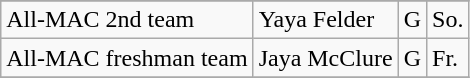<table class="wikitable" border="1">
<tr align=center>
</tr>
<tr>
<td>All-MAC 2nd team</td>
<td>Yaya Felder</td>
<td>G</td>
<td>So.</td>
</tr>
<tr>
<td>All-MAC freshman team</td>
<td>Jaya McClure</td>
<td>G</td>
<td>Fr.</td>
</tr>
<tr>
</tr>
</table>
